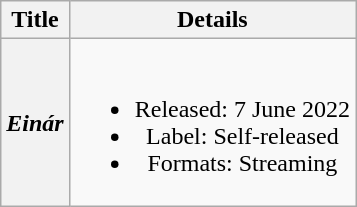<table class="wikitable plainrowheaders" style="text-align:center;">
<tr>
<th scope="col">Title</th>
<th scope="col">Details</th>
</tr>
<tr>
<th scope="row"><em>Einár</em></th>
<td><br><ul><li>Released: 7 June 2022</li><li>Label: Self-released</li><li>Formats: Streaming</li></ul></td>
</tr>
</table>
